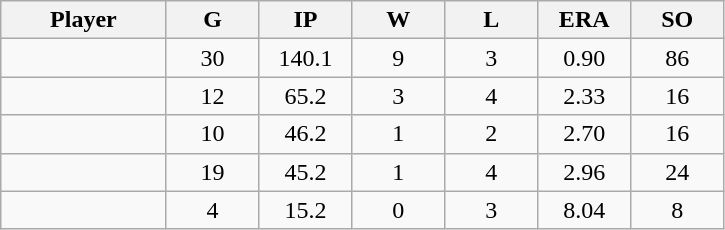<table class="wikitable sortable">
<tr>
<th bgcolor="#DDDDFF" width="16%">Player</th>
<th bgcolor="#DDDDFF" width="9%">G</th>
<th bgcolor="#DDDDFF" width="9%">IP</th>
<th bgcolor="#DDDDFF" width="9%">W</th>
<th bgcolor="#DDDDFF" width="9%">L</th>
<th bgcolor="#DDDDFF" width="9%">ERA</th>
<th bgcolor="#DDDDFF" width="9%">SO</th>
</tr>
<tr align="center">
<td></td>
<td>30</td>
<td>140.1</td>
<td>9</td>
<td>3</td>
<td>0.90</td>
<td>86</td>
</tr>
<tr align="center">
<td></td>
<td>12</td>
<td>65.2</td>
<td>3</td>
<td>4</td>
<td>2.33</td>
<td>16</td>
</tr>
<tr align="center">
<td></td>
<td>10</td>
<td>46.2</td>
<td>1</td>
<td>2</td>
<td>2.70</td>
<td>16</td>
</tr>
<tr align="center">
<td></td>
<td>19</td>
<td>45.2</td>
<td>1</td>
<td>4</td>
<td>2.96</td>
<td>24</td>
</tr>
<tr align="center">
<td></td>
<td>4</td>
<td>15.2</td>
<td>0</td>
<td>3</td>
<td>8.04</td>
<td>8</td>
</tr>
</table>
